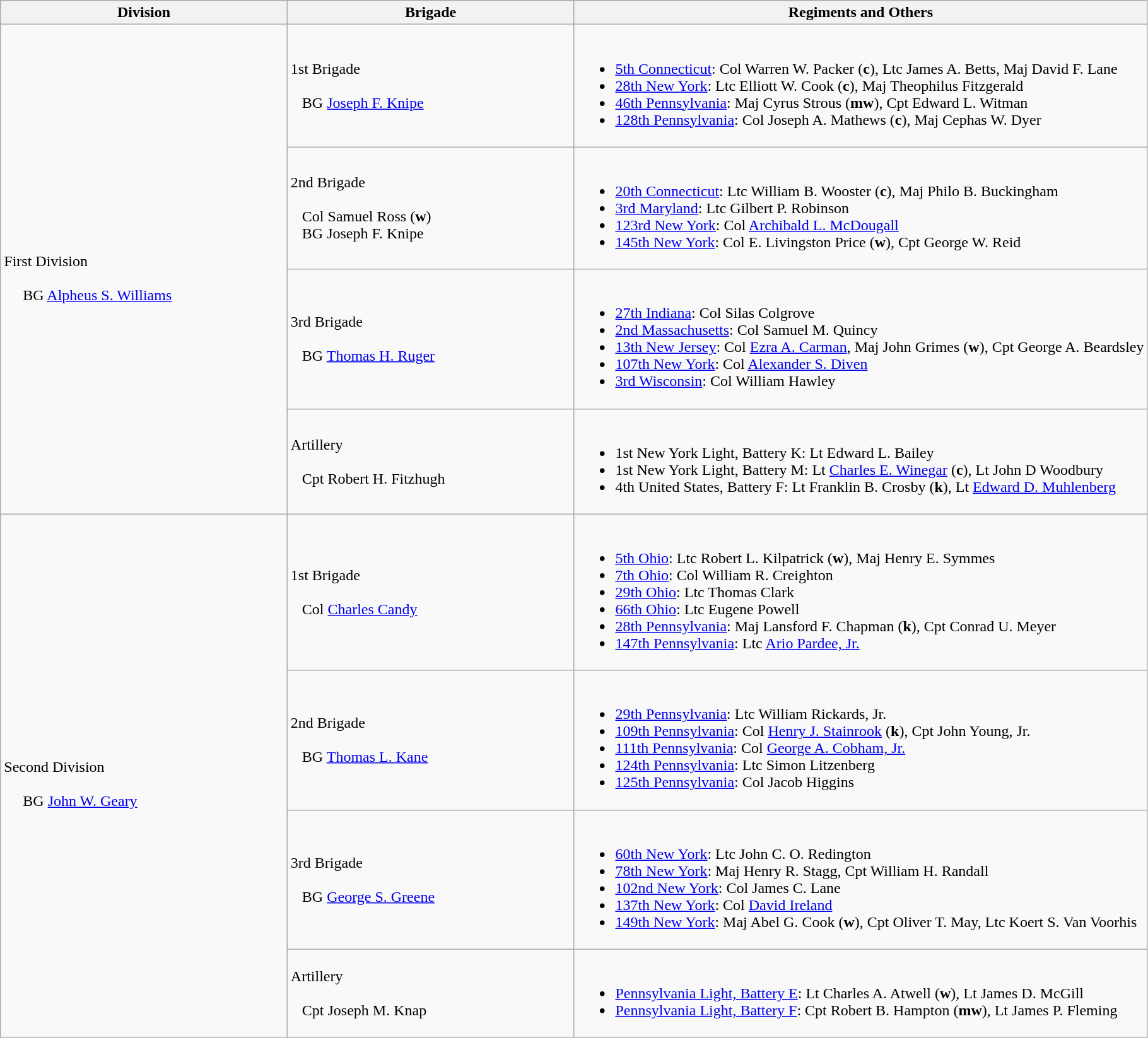<table class="wikitable">
<tr>
<th width=25%>Division</th>
<th width=25%>Brigade</th>
<th>Regiments and Others</th>
</tr>
<tr>
<td rowspan=4><br>First Division
<br>
<br>    
BG <a href='#'>Alpheus S. Williams</a></td>
<td>1st Brigade<br><br>  
BG <a href='#'>Joseph F. Knipe</a></td>
<td><br><ul><li><a href='#'>5th Connecticut</a>: Col Warren W. Packer (<strong>c</strong>), Ltc James A. Betts, Maj David F. Lane</li><li><a href='#'>28th New York</a>: Ltc Elliott W. Cook (<strong>c</strong>), Maj Theophilus Fitzgerald</li><li><a href='#'>46th Pennsylvania</a>: Maj Cyrus Strous (<strong>mw</strong>), Cpt Edward L. Witman</li><li><a href='#'>128th Pennsylvania</a>: Col Joseph A. Mathews (<strong>c</strong>), Maj Cephas W. Dyer</li></ul></td>
</tr>
<tr>
<td>2nd Brigade<br><br>  
Col Samuel Ross (<strong>w</strong>)
<br>  
BG Joseph F. Knipe</td>
<td><br><ul><li><a href='#'>20th Connecticut</a>: Ltc William B. Wooster (<strong>c</strong>), Maj Philo B. Buckingham</li><li><a href='#'>3rd Maryland</a>: Ltc Gilbert P. Robinson</li><li><a href='#'>123rd New York</a>: Col <a href='#'>Archibald L. McDougall</a></li><li><a href='#'>145th New York</a>: Col E. Livingston Price (<strong>w</strong>), Cpt George W. Reid</li></ul></td>
</tr>
<tr>
<td>3rd Brigade<br><br>  
BG <a href='#'>Thomas H. Ruger</a></td>
<td><br><ul><li><a href='#'>27th Indiana</a>: Col Silas Colgrove</li><li><a href='#'>2nd Massachusetts</a>: Col Samuel M. Quincy</li><li><a href='#'>13th New Jersey</a>: Col <a href='#'>Ezra A. Carman</a>, Maj John Grimes (<strong>w</strong>), Cpt George A. Beardsley</li><li><a href='#'>107th New York</a>: Col <a href='#'>Alexander S. Diven</a></li><li><a href='#'>3rd Wisconsin</a>: Col William Hawley</li></ul></td>
</tr>
<tr>
<td>Artillery<br><br>  
Cpt Robert H. Fitzhugh</td>
<td><br><ul><li>1st New York Light, Battery K: Lt Edward L. Bailey</li><li>1st New York Light, Battery M: Lt <a href='#'>Charles E. Winegar</a> (<strong>c</strong>), Lt John D Woodbury</li><li>4th United States, Battery F: Lt Franklin B. Crosby (<strong>k</strong>), Lt <a href='#'>Edward D. Muhlenberg</a></li></ul></td>
</tr>
<tr>
<td rowspan=4><br>Second Division
<br>
<br>    
BG <a href='#'>John W. Geary</a></td>
<td>1st Brigade<br><br>  
Col <a href='#'>Charles Candy</a></td>
<td><br><ul><li><a href='#'>5th Ohio</a>: Ltc Robert L. Kilpatrick (<strong>w</strong>), Maj Henry E. Symmes</li><li><a href='#'>7th Ohio</a>: Col William R. Creighton</li><li><a href='#'>29th Ohio</a>: Ltc Thomas Clark</li><li><a href='#'>66th Ohio</a>: Ltc Eugene Powell</li><li><a href='#'>28th Pennsylvania</a>: Maj Lansford F. Chapman (<strong>k</strong>), Cpt Conrad U. Meyer</li><li><a href='#'>147th Pennsylvania</a>: Ltc <a href='#'>Ario Pardee, Jr.</a></li></ul></td>
</tr>
<tr>
<td>2nd Brigade<br><br>  
BG <a href='#'>Thomas L. Kane</a></td>
<td><br><ul><li><a href='#'>29th Pennsylvania</a>: Ltc William Rickards, Jr.</li><li><a href='#'>109th Pennsylvania</a>: Col <a href='#'>Henry J. Stainrook</a> (<strong>k</strong>), Cpt John Young, Jr.</li><li><a href='#'>111th Pennsylvania</a>: Col <a href='#'>George A. Cobham, Jr.</a></li><li><a href='#'>124th Pennsylvania</a>: Ltc Simon Litzenberg</li><li><a href='#'>125th Pennsylvania</a>: Col Jacob Higgins</li></ul></td>
</tr>
<tr>
<td>3rd Brigade<br><br>  
BG <a href='#'>George S. Greene</a></td>
<td><br><ul><li><a href='#'>60th New York</a>: Ltc John C. O. Redington</li><li><a href='#'>78th New York</a>: Maj Henry R. Stagg, Cpt William H. Randall</li><li><a href='#'>102nd New York</a>: Col James C. Lane</li><li><a href='#'>137th New York</a>: Col <a href='#'>David Ireland</a></li><li><a href='#'>149th New York</a>: Maj Abel G. Cook (<strong>w</strong>), Cpt Oliver T. May, Ltc Koert S. Van Voorhis</li></ul></td>
</tr>
<tr>
<td>Artillery<br><br>  
Cpt Joseph M. Knap</td>
<td><br><ul><li><a href='#'>Pennsylvania Light, Battery E</a>: Lt Charles A. Atwell (<strong>w</strong>), Lt James D. McGill</li><li><a href='#'>Pennsylvania Light, Battery F</a>: Cpt Robert B. Hampton (<strong>mw</strong>), Lt James P. Fleming</li></ul></td>
</tr>
</table>
